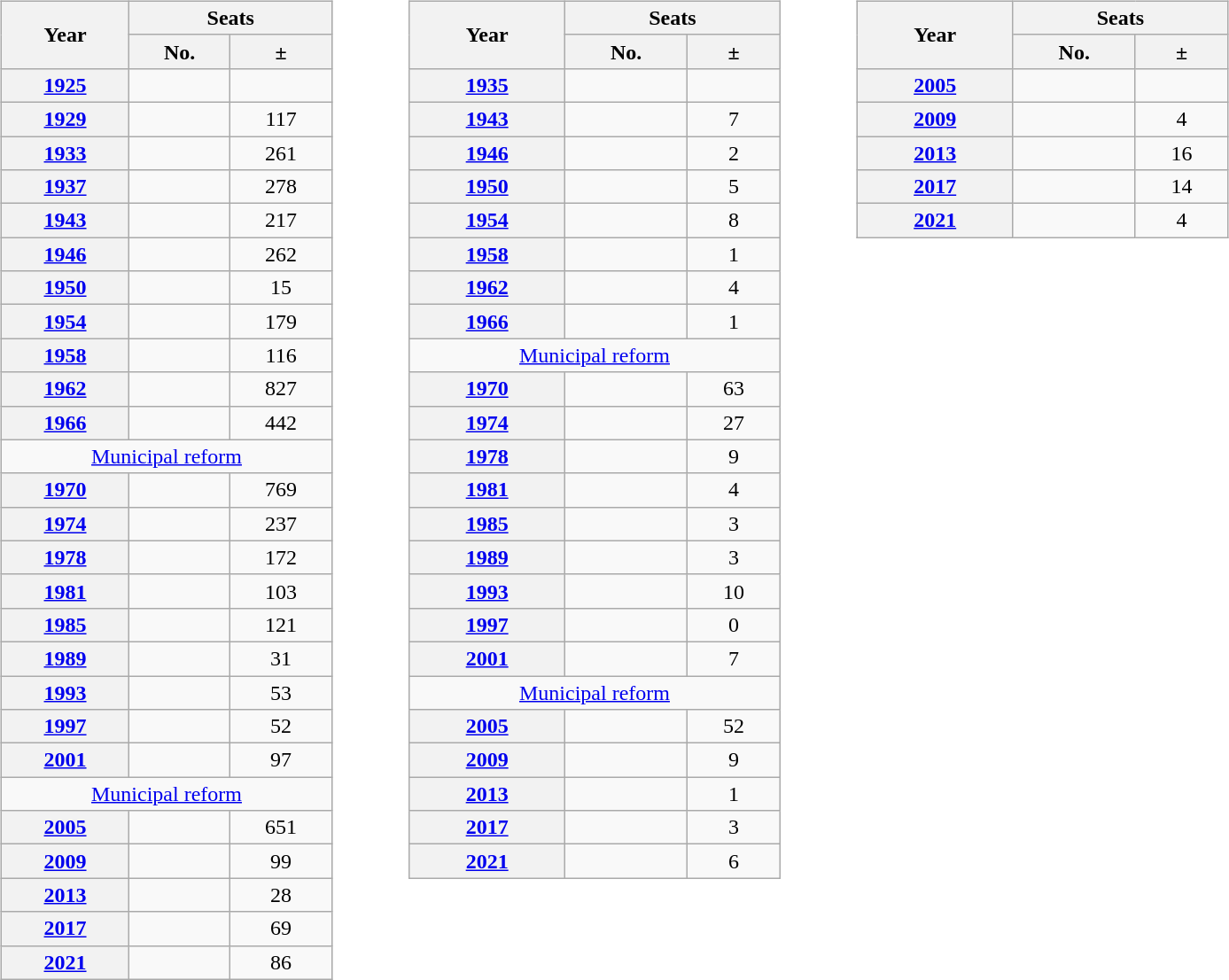<table>
<tr>
<td valign="top"><br><table class="wikitable" width="250px" style="text-align: center">
<tr>
<th rowspan="2">Year</th>
<th colspan="2">Seats</th>
</tr>
<tr>
<th>No.</th>
<th>±</th>
</tr>
<tr>
<th><a href='#'>1925</a></th>
<td></td>
<td></td>
</tr>
<tr>
<th><a href='#'>1929</a></th>
<td></td>
<td> 117</td>
</tr>
<tr>
<th><a href='#'>1933</a></th>
<td></td>
<td> 261</td>
</tr>
<tr>
<th><a href='#'>1937</a></th>
<td></td>
<td> 278</td>
</tr>
<tr>
<th><a href='#'>1943</a></th>
<td></td>
<td> 217</td>
</tr>
<tr>
<th><a href='#'>1946</a></th>
<td></td>
<td> 262</td>
</tr>
<tr>
<th><a href='#'>1950</a></th>
<td></td>
<td> 15</td>
</tr>
<tr>
<th><a href='#'>1954</a></th>
<td></td>
<td> 179</td>
</tr>
<tr>
<th><a href='#'>1958</a></th>
<td></td>
<td> 116</td>
</tr>
<tr>
<th><a href='#'>1962</a></th>
<td></td>
<td> 827</td>
</tr>
<tr>
<th><a href='#'>1966</a></th>
<td></td>
<td> 442</td>
</tr>
<tr>
<td colspan=3><a href='#'>Municipal reform</a></td>
</tr>
<tr>
<th><a href='#'>1970</a></th>
<td></td>
<td> 769</td>
</tr>
<tr>
<th><a href='#'>1974</a></th>
<td></td>
<td> 237</td>
</tr>
<tr>
<th><a href='#'>1978</a></th>
<td></td>
<td> 172</td>
</tr>
<tr>
<th><a href='#'>1981</a></th>
<td></td>
<td> 103</td>
</tr>
<tr>
<th><a href='#'>1985</a></th>
<td></td>
<td> 121</td>
</tr>
<tr>
<th><a href='#'>1989</a></th>
<td></td>
<td> 31</td>
</tr>
<tr>
<th><a href='#'>1993</a></th>
<td></td>
<td> 53</td>
</tr>
<tr>
<th><a href='#'>1997</a></th>
<td></td>
<td> 52</td>
</tr>
<tr>
<th><a href='#'>2001</a></th>
<td></td>
<td> 97</td>
</tr>
<tr>
<td colspan=3><a href='#'>Municipal reform</a></td>
</tr>
<tr>
<th><a href='#'>2005</a></th>
<td></td>
<td> 651</td>
</tr>
<tr>
<th><a href='#'>2009</a></th>
<td></td>
<td> 99</td>
</tr>
<tr>
<th><a href='#'>2013</a></th>
<td></td>
<td> 28</td>
</tr>
<tr>
<th><a href='#'>2017</a></th>
<td></td>
<td> 69</td>
</tr>
<tr>
<th><a href='#'>2021</a></th>
<td></td>
<td> 86</td>
</tr>
</table>
</td>
<td width="33"> </td>
<td valign="top"><br><table class="wikitable" width="280px" style="text-align: center">
<tr>
<th rowspan="2">Year</th>
<th colspan="2">Seats</th>
</tr>
<tr>
<th>No.</th>
<th>±</th>
</tr>
<tr>
<th><a href='#'>1935</a></th>
<td></td>
<td></td>
</tr>
<tr>
<th><a href='#'>1943</a></th>
<td></td>
<td> 7</td>
</tr>
<tr>
<th><a href='#'>1946</a></th>
<td></td>
<td> 2</td>
</tr>
<tr>
<th><a href='#'>1950</a></th>
<td></td>
<td> 5</td>
</tr>
<tr>
<th><a href='#'>1954</a></th>
<td></td>
<td> 8</td>
</tr>
<tr>
<th><a href='#'>1958</a></th>
<td></td>
<td> 1</td>
</tr>
<tr>
<th><a href='#'>1962</a></th>
<td></td>
<td> 4</td>
</tr>
<tr>
<th><a href='#'>1966</a></th>
<td></td>
<td> 1</td>
</tr>
<tr>
<td colspan=3><a href='#'>Municipal reform</a></td>
</tr>
<tr>
<th><a href='#'>1970</a></th>
<td></td>
<td> 63</td>
</tr>
<tr>
<th><a href='#'>1974</a></th>
<td></td>
<td> 27</td>
</tr>
<tr>
<th><a href='#'>1978</a></th>
<td></td>
<td> 9</td>
</tr>
<tr>
<th><a href='#'>1981</a></th>
<td></td>
<td> 4</td>
</tr>
<tr>
<th><a href='#'>1985</a></th>
<td></td>
<td> 3</td>
</tr>
<tr>
<th><a href='#'>1989</a></th>
<td></td>
<td> 3</td>
</tr>
<tr>
<th><a href='#'>1993</a></th>
<td></td>
<td> 10</td>
</tr>
<tr>
<th><a href='#'>1997</a></th>
<td></td>
<td> 0</td>
</tr>
<tr>
<th><a href='#'>2001</a></th>
<td></td>
<td> 7</td>
</tr>
<tr>
<td colspan=3><a href='#'>Municipal reform</a></td>
</tr>
<tr>
<th><a href='#'>2005</a></th>
<td></td>
<td> 52</td>
</tr>
<tr>
<th><a href='#'>2009</a></th>
<td></td>
<td> 9</td>
</tr>
<tr>
<th><a href='#'>2013</a></th>
<td></td>
<td> 1</td>
</tr>
<tr>
<th><a href='#'>2017</a></th>
<td></td>
<td> 3</td>
</tr>
<tr>
<th><a href='#'>2021</a></th>
<td></td>
<td> 6</td>
</tr>
</table>
</td>
<td width="33"> </td>
<td valign="top"><br><table class="wikitable" width="280px" style="text-align: center">
<tr>
<th rowspan="2">Year</th>
<th colspan="2">Seats</th>
</tr>
<tr>
<th>No.</th>
<th>±</th>
</tr>
<tr>
<th><a href='#'>2005</a></th>
<td></td>
<td></td>
</tr>
<tr>
<th><a href='#'>2009</a></th>
<td></td>
<td> 4</td>
</tr>
<tr>
<th><a href='#'>2013</a></th>
<td></td>
<td> 16</td>
</tr>
<tr>
<th><a href='#'>2017</a></th>
<td></td>
<td> 14</td>
</tr>
<tr>
<th><a href='#'>2021</a></th>
<td></td>
<td> 4</td>
</tr>
</table>
</td>
</tr>
</table>
